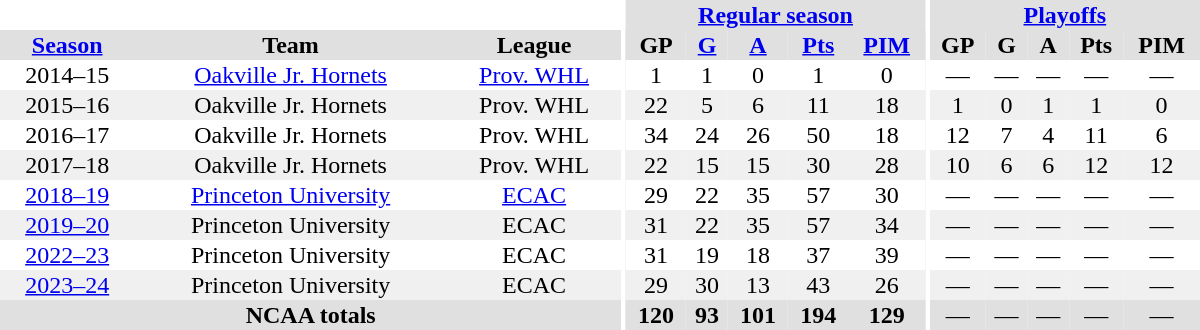<table border="0" cellpadding="1" cellspacing="0" style="text-align:center; width:50em">
<tr bgcolor="#e0e0e0">
<th colspan="3" bgcolor="#ffffff"></th>
<th rowspan="92" bgcolor="#ffffff"></th>
<th colspan="5"><a href='#'>Regular season</a></th>
<th rowspan="92" bgcolor="#ffffff"></th>
<th colspan="5"><a href='#'>Playoffs</a></th>
</tr>
<tr bgcolor="#e0e0e0">
<th><a href='#'>Season</a></th>
<th>Team</th>
<th>League</th>
<th>GP</th>
<th><a href='#'>G</a></th>
<th><a href='#'>A</a></th>
<th><a href='#'>Pts</a></th>
<th><a href='#'>PIM</a></th>
<th>GP</th>
<th>G</th>
<th>A</th>
<th>Pts</th>
<th>PIM</th>
</tr>
<tr>
<td>2014–15</td>
<td><a href='#'>Oakville Jr. Hornets</a></td>
<td><a href='#'>Prov. WHL</a></td>
<td>1</td>
<td>1</td>
<td>0</td>
<td>1</td>
<td>0</td>
<td>—</td>
<td>—</td>
<td>—</td>
<td>—</td>
<td>—</td>
</tr>
<tr bgcolor="#f0f0f0">
<td>2015–16</td>
<td>Oakville Jr. Hornets</td>
<td>Prov. WHL</td>
<td>22</td>
<td>5</td>
<td>6</td>
<td>11</td>
<td>18</td>
<td>1</td>
<td>0</td>
<td>1</td>
<td>1</td>
<td>0</td>
</tr>
<tr>
<td>2016–17</td>
<td>Oakville Jr. Hornets</td>
<td>Prov. WHL</td>
<td>34</td>
<td>24</td>
<td>26</td>
<td>50</td>
<td>18</td>
<td>12</td>
<td>7</td>
<td>4</td>
<td>11</td>
<td>6</td>
</tr>
<tr bgcolor="#f0f0f0">
<td>2017–18</td>
<td>Oakville Jr. Hornets</td>
<td>Prov. WHL</td>
<td>22</td>
<td>15</td>
<td>15</td>
<td>30</td>
<td>28</td>
<td>10</td>
<td>6</td>
<td>6</td>
<td>12</td>
<td>12</td>
</tr>
<tr>
<td><a href='#'>2018–19</a></td>
<td><a href='#'>Princeton University</a></td>
<td><a href='#'>ECAC</a></td>
<td>29</td>
<td>22</td>
<td>35</td>
<td>57</td>
<td>30</td>
<td>—</td>
<td>—</td>
<td>—</td>
<td>—</td>
<td>—</td>
</tr>
<tr bgcolor="#f0f0f0">
<td><a href='#'>2019–20</a></td>
<td>Princeton University</td>
<td>ECAC</td>
<td>31</td>
<td>22</td>
<td>35</td>
<td>57</td>
<td>34</td>
<td>—</td>
<td>—</td>
<td>—</td>
<td>—</td>
<td>—</td>
</tr>
<tr>
<td><a href='#'>2022–23</a></td>
<td>Princeton University</td>
<td>ECAC</td>
<td>31</td>
<td>19</td>
<td>18</td>
<td>37</td>
<td>39</td>
<td>—</td>
<td>—</td>
<td>—</td>
<td>—</td>
<td>—</td>
</tr>
<tr bgcolor="f0f0f0">
<td><a href='#'>2023–24</a></td>
<td>Princeton University</td>
<td>ECAC</td>
<td>29</td>
<td>30</td>
<td>13</td>
<td>43</td>
<td>26</td>
<td>—</td>
<td>—</td>
<td>—</td>
<td>—</td>
<td>—</td>
</tr>
<tr bgcolor="#e0e0e0">
<th colspan="3">NCAA totals</th>
<th>120</th>
<th>93</th>
<th>101</th>
<th>194</th>
<th>129</th>
<td>—</td>
<td>—</td>
<td>—</td>
<td>—</td>
<td>—</td>
</tr>
</table>
